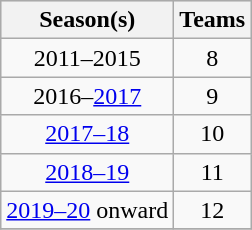<table class="wikitable floatright" style="text-align: center;">
<tr bgcolor="dddddd">
<th>Season(s)</th>
<th>Teams</th>
</tr>
<tr>
<td>2011–2015</td>
<td>8</td>
</tr>
<tr>
<td>2016–<a href='#'>2017</a></td>
<td>9</td>
</tr>
<tr>
<td><a href='#'>2017–18</a></td>
<td>10</td>
</tr>
<tr>
<td><a href='#'>2018–19</a></td>
<td>11</td>
</tr>
<tr>
<td><a href='#'>2019–20</a> onward</td>
<td>12</td>
</tr>
<tr>
</tr>
</table>
